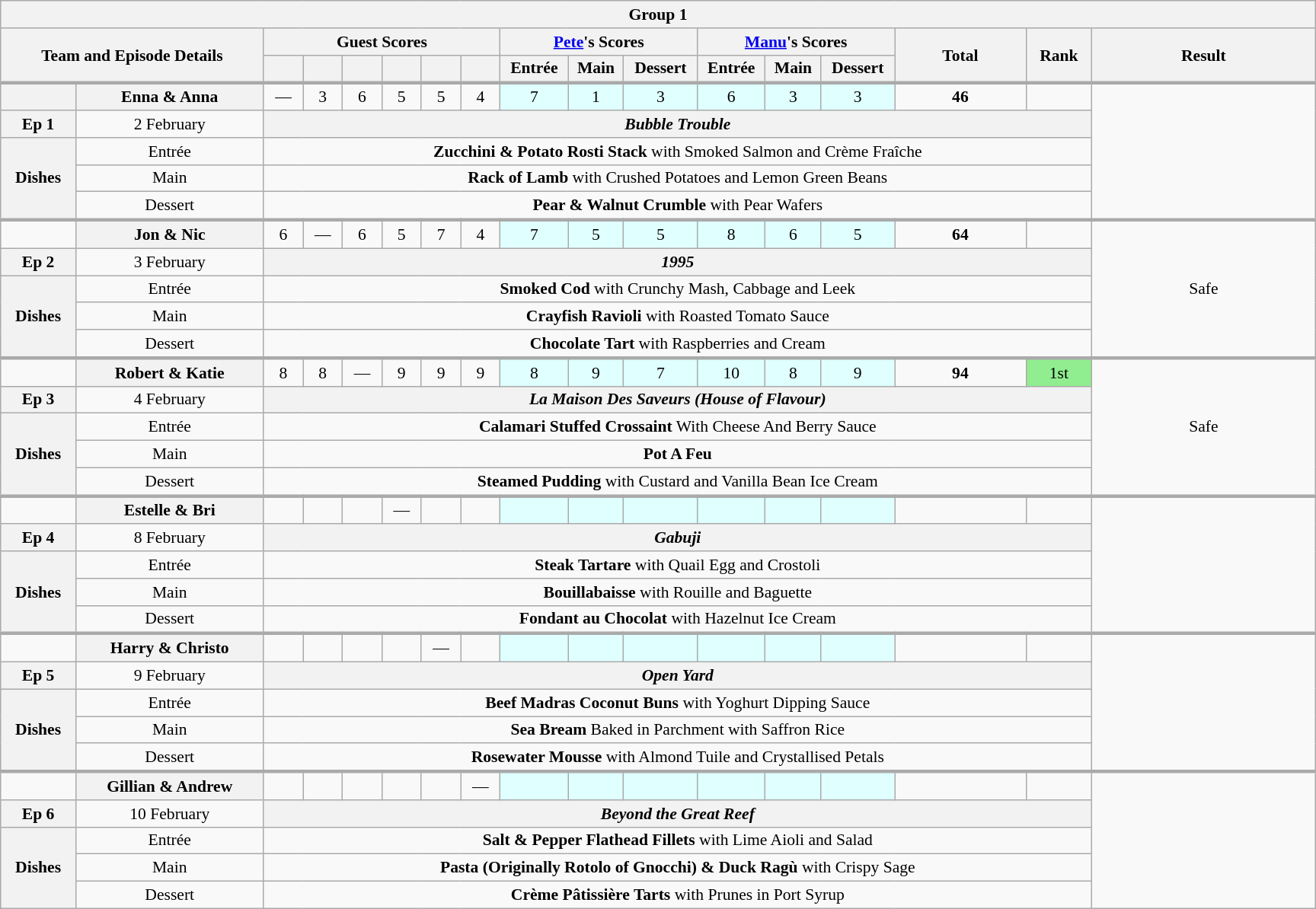<table class="wikitable plainrowheaders" style="margin:1em auto; text-align:center; font-size:90%; width:80em;">
<tr>
<th colspan="20" >Group 1</th>
</tr>
<tr>
<th scope="col" rowspan="2" colspan="2" style="width:20%;">Team and Episode Details</th>
<th scope="col" colspan="6" style="width:15%;">Guest Scores</th>
<th scope="col" colspan="3" style="width:15%;"><a href='#'>Pete</a>'s Scores</th>
<th scope="col" colspan="3" style="width:15%;"><a href='#'>Manu</a>'s Scores</th>
<th scope="col" rowspan="2" style="width:10%;">Total<br><small></small></th>
<th scope="col" rowspan="2" style="width:5%;">Rank</th>
<th scope="col" rowspan="2" style="width:20%;">Result</th>
</tr>
<tr>
<th scope="col" style="width:3%;"></th>
<th scope="col" style="width:3%;"></th>
<th scope="col" style="width:3%;"></th>
<th scope="col" style="width:3%;"></th>
<th scope="col" style="width:3%;"></th>
<th scope="col" style="width:3%;"></th>
<th scope="col">Entrée</th>
<th scope="col">Main</th>
<th scope="col">Dessert</th>
<th scope="col">Entrée</th>
<th scope="col">Main</th>
<th scope="col">Dessert</th>
</tr>
<tr style="border-top:3px solid #aaa;">
</tr>
<tr>
<th></th>
<th style="text-align:centre">Enna & Anna</th>
<td>—</td>
<td>3</td>
<td>6</td>
<td>5</td>
<td>5</td>
<td>4</td>
<td bgcolor=#E0FFFF>7</td>
<td bgcolor=#E0FFFF>1</td>
<td bgcolor=#E0FFFF>3</td>
<td bgcolor=#E0FFFF>6</td>
<td bgcolor=#E0FFFF>3</td>
<td bgcolor=#E0FFFF>3</td>
<td><strong>46</strong></td>
<td></td>
<td rowspan="5"></td>
</tr>
<tr>
<th>Ep 1</th>
<td>2 February</td>
<th colspan="14"><em>Bubble Trouble</em></th>
</tr>
<tr>
<th rowspan="3">Dishes</th>
<td>Entrée</td>
<td colspan="14"><strong>Zucchini & Potato Rosti Stack</strong> with Smoked Salmon and Crème Fraîche</td>
</tr>
<tr>
<td>Main</td>
<td colspan="14"><strong>Rack of Lamb</strong> with Crushed Potatoes and Lemon Green Beans</td>
</tr>
<tr>
<td>Dessert</td>
<td colspan="14"><strong>Pear & Walnut Crumble</strong> with Pear Wafers</td>
</tr>
<tr style="border-top:3px solid #aaa;">
<td></td>
<th style="text-align:centre">Jon & Nic</th>
<td>6</td>
<td>—</td>
<td>6</td>
<td>5</td>
<td>7</td>
<td>4</td>
<td bgcolor=#E0FFFF>7</td>
<td bgcolor=#E0FFFF>5</td>
<td bgcolor=#E0FFFF>5</td>
<td bgcolor=#E0FFFF>8</td>
<td bgcolor=#E0FFFF>6</td>
<td bgcolor=#E0FFFF>5</td>
<td><strong>64</strong></td>
<td></td>
<td rowspan="5">Safe</td>
</tr>
<tr>
<th>Ep 2</th>
<td>3 February</td>
<th colspan="14"><em>1995</em></th>
</tr>
<tr>
<th rowspan="3">Dishes</th>
<td>Entrée</td>
<td colspan="14"><strong>Smoked Cod</strong> with Crunchy Mash, Cabbage and Leek</td>
</tr>
<tr>
<td>Main</td>
<td colspan="14"><strong>Crayfish Ravioli</strong> with Roasted Tomato Sauce</td>
</tr>
<tr>
<td>Dessert</td>
<td colspan="14"><strong>Chocolate Tart</strong> with Raspberries and Cream</td>
</tr>
<tr style="border-top:3px solid #aaa;">
<td></td>
<th style="text-align:centre">Robert & Katie</th>
<td>8</td>
<td>8</td>
<td>—</td>
<td>9</td>
<td>9</td>
<td>9</td>
<td bgcolor=#E0FFFF>8</td>
<td bgcolor=#E0FFFF>9</td>
<td bgcolor=#E0FFFF>7</td>
<td bgcolor=#E0FFFF>10</td>
<td bgcolor=#E0FFFF>8</td>
<td bgcolor=#E0FFFF>9</td>
<td><strong>94</strong></td>
<td style="background:lightgreen">1st</td>
<td rowspan="5">Safe</td>
</tr>
<tr>
<th>Ep 3</th>
<td>4 February</td>
<th colspan="14"><em>La Maison Des Saveurs (House of Flavour)</em></th>
</tr>
<tr>
<th rowspan="3">Dishes</th>
<td>Entrée</td>
<td colspan="14"><strong>Calamari Stuffed Crossaint</strong> With Cheese And Berry Sauce</td>
</tr>
<tr>
<td>Main</td>
<td colspan="14"><strong>Pot A Feu</strong></td>
</tr>
<tr>
<td>Dessert</td>
<td colspan="14"><strong>Steamed Pudding</strong> with Custard and Vanilla Bean Ice Cream</td>
</tr>
<tr style="border-top:3px solid #aaa;">
<td></td>
<th style="text-align:centre">Estelle & Bri</th>
<td></td>
<td></td>
<td></td>
<td>—</td>
<td></td>
<td></td>
<td bgcolor=#E0FFFF></td>
<td bgcolor=#E0FFFF></td>
<td bgcolor=#E0FFFF></td>
<td bgcolor=#E0FFFF></td>
<td bgcolor=#E0FFFF></td>
<td bgcolor=#E0FFFF></td>
<td><strong> </strong></td>
<td></td>
<td rowspan="5"></td>
</tr>
<tr>
<th>Ep 4</th>
<td>8 February</td>
<th colspan="14"><em>Gabuji</em></th>
</tr>
<tr>
<th rowspan="3">Dishes</th>
<td>Entrée</td>
<td colspan="14"><strong>Steak Tartare</strong> with Quail Egg and Crostoli</td>
</tr>
<tr>
<td>Main</td>
<td colspan="14"><strong>Bouillabaisse</strong> with Rouille and Baguette</td>
</tr>
<tr>
<td>Dessert</td>
<td colspan="14"><strong>Fondant au Chocolat</strong> with Hazelnut Ice Cream</td>
</tr>
<tr style="border-top:3px solid #aaa;">
<td></td>
<th style="text-align:centre">Harry & Christo</th>
<td></td>
<td></td>
<td></td>
<td></td>
<td>—</td>
<td></td>
<td bgcolor=#E0FFFF></td>
<td bgcolor=#E0FFFF></td>
<td bgcolor=#E0FFFF></td>
<td bgcolor=#E0FFFF></td>
<td bgcolor=#E0FFFF></td>
<td bgcolor=#E0FFFF></td>
<td><strong> </strong></td>
<td></td>
<td rowspan="5"></td>
</tr>
<tr>
<th>Ep 5</th>
<td>9 February</td>
<th colspan="14"><em>Open Yard</em></th>
</tr>
<tr>
<th rowspan="3">Dishes</th>
<td>Entrée</td>
<td colspan="14"><strong>Beef Madras Coconut Buns</strong> with Yoghurt Dipping Sauce</td>
</tr>
<tr>
<td>Main</td>
<td colspan="14"><strong>Sea Bream</strong> Baked in Parchment with Saffron Rice</td>
</tr>
<tr>
<td>Dessert</td>
<td colspan="14"><strong>Rosewater Mousse</strong> with Almond Tuile and Crystallised Petals</td>
</tr>
<tr style="border-top:3px solid #aaa;">
<td></td>
<th style="text-align:centre">Gillian & Andrew</th>
<td></td>
<td></td>
<td></td>
<td></td>
<td></td>
<td>—</td>
<td bgcolor=#E0FFFF></td>
<td bgcolor=#E0FFFF></td>
<td bgcolor=#E0FFFF></td>
<td bgcolor=#E0FFFF></td>
<td bgcolor=#E0FFFF></td>
<td bgcolor=#E0FFFF></td>
<td><strong> </strong></td>
<td></td>
<td rowspan="5"></td>
</tr>
<tr>
<th>Ep 6</th>
<td>10 February</td>
<th colspan="14"><em>Beyond the Great Reef</em></th>
</tr>
<tr>
<th rowspan="3">Dishes</th>
<td>Entrée</td>
<td colspan="14"><strong>Salt & Pepper Flathead Fillets</strong> with Lime Aioli and Salad</td>
</tr>
<tr>
<td>Main</td>
<td colspan="14"><strong>Pasta (Originally Rotolo of Gnocchi) & Duck Ragù</strong> with Crispy Sage</td>
</tr>
<tr>
<td>Dessert</td>
<td colspan="14"><strong>Crème Pâtissière Tarts</strong> with Prunes in Port Syrup</td>
</tr>
</table>
